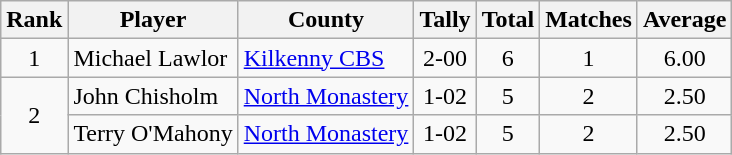<table class="wikitable">
<tr>
<th>Rank</th>
<th>Player</th>
<th>County</th>
<th>Tally</th>
<th>Total</th>
<th>Matches</th>
<th>Average</th>
</tr>
<tr>
<td rowspan=1 align=center>1</td>
<td>Michael Lawlor</td>
<td><a href='#'>Kilkenny CBS</a></td>
<td align=center>2-00</td>
<td align=center>6</td>
<td align=center>1</td>
<td align=center>6.00</td>
</tr>
<tr>
<td rowspan=2 align=center>2</td>
<td>John Chisholm</td>
<td><a href='#'>North Monastery</a></td>
<td align=center>1-02</td>
<td align=center>5</td>
<td align=center>2</td>
<td align=center>2.50</td>
</tr>
<tr>
<td>Terry O'Mahony</td>
<td><a href='#'>North Monastery</a></td>
<td align=center>1-02</td>
<td align=center>5</td>
<td align=center>2</td>
<td align=center>2.50</td>
</tr>
</table>
